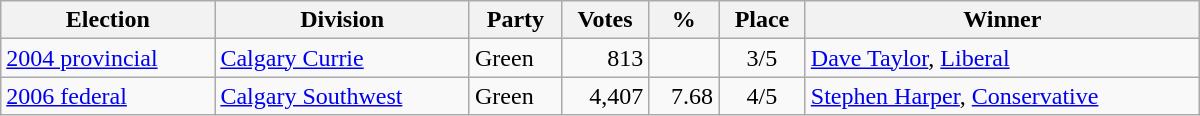<table class="wikitable" width="800">
<tr>
<th align="left">Election</th>
<th align="left">Division</th>
<th align="left">Party</th>
<th align="right">Votes</th>
<th align="right">%</th>
<th align="center">Place</th>
<th align="center">Winner</th>
</tr>
<tr>
<td align="left"><a href='#'>2004 provincial</a></td>
<td align="left"><a href='#'>Calgary Currie</a></td>
<td align="left">Green</td>
<td align="right">813</td>
<td align="right"></td>
<td align="center">3/5</td>
<td align="left"><a href='#'>Dave Taylor</a>, <a href='#'>Liberal</a></td>
</tr>
<tr>
<td align="left"><a href='#'>2006 federal</a></td>
<td align="left"><a href='#'>Calgary Southwest</a></td>
<td align="left">Green</td>
<td align="right">4,407</td>
<td align="right">7.68</td>
<td align="center">4/5</td>
<td align="left"><a href='#'>Stephen Harper</a>, <a href='#'>Conservative</a></td>
</tr>
</table>
